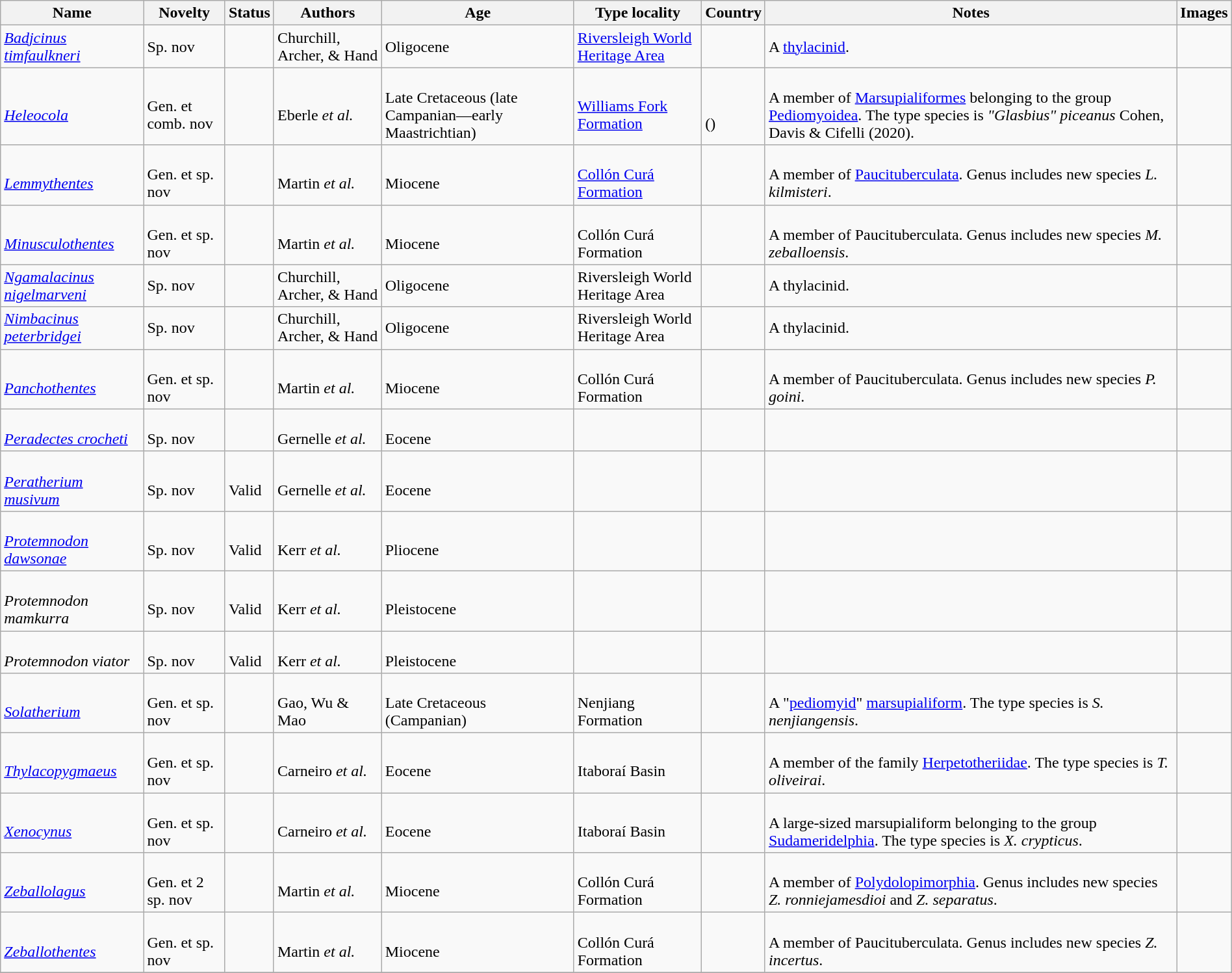<table class="wikitable sortable" align="center" width="100%">
<tr>
<th>Name</th>
<th>Novelty</th>
<th>Status</th>
<th>Authors</th>
<th>Age</th>
<th>Type locality</th>
<th>Country</th>
<th>Notes</th>
<th>Images</th>
</tr>
<tr>
<td><a href='#'><em>Badjcinus timfaulkneri</em></a></td>
<td>Sp. nov</td>
<td></td>
<td>Churchill, Archer, & Hand</td>
<td>Oligocene</td>
<td><a href='#'>Riversleigh World Heritage Area</a></td>
<td></td>
<td>A <a href='#'>thylacinid</a>.</td>
<td></td>
</tr>
<tr>
<td><br><em><a href='#'>Heleocola</a></em></td>
<td><br>Gen. et comb. nov</td>
<td></td>
<td><br>Eberle <em>et al.</em></td>
<td><br>Late Cretaceous (late Campanian—early Maastrichtian)</td>
<td><br><a href='#'>Williams Fork Formation</a></td>
<td><br><br>()</td>
<td><br>A member of <a href='#'>Marsupialiformes</a> belonging to the group <a href='#'>Pediomyoidea</a>. The type species is <em>"Glasbius" piceanus</em> Cohen, Davis & Cifelli (2020).</td>
<td></td>
</tr>
<tr>
<td><br><em><a href='#'>Lemmythentes</a></em></td>
<td><br>Gen. et sp. nov</td>
<td></td>
<td><br>Martin <em>et al.</em></td>
<td><br>Miocene</td>
<td><br><a href='#'>Collón Curá Formation</a></td>
<td><br></td>
<td><br>A member of <a href='#'>Paucituberculata</a>. Genus includes new species <em>L. kilmisteri</em>.</td>
<td></td>
</tr>
<tr>
<td><br><em><a href='#'>Minusculothentes</a></em></td>
<td><br>Gen. et sp. nov</td>
<td></td>
<td><br>Martin <em>et al.</em></td>
<td><br>Miocene</td>
<td><br>Collón Curá Formation</td>
<td><br></td>
<td><br>A member of Paucituberculata. Genus includes new species <em>M. zeballoensis</em>.</td>
<td></td>
</tr>
<tr>
<td><a href='#'><em>Ngamalacinus nigelmarveni</em></a></td>
<td>Sp. nov</td>
<td></td>
<td>Churchill, Archer, & Hand</td>
<td>Oligocene</td>
<td>Riversleigh World Heritage Area</td>
<td></td>
<td>A thylacinid.</td>
<td></td>
</tr>
<tr>
<td><a href='#'><em>Nimbacinus peterbridgei</em></a></td>
<td>Sp. nov</td>
<td></td>
<td>Churchill, Archer, & Hand</td>
<td>Oligocene</td>
<td>Riversleigh World Heritage Area</td>
<td></td>
<td>A thylacinid.</td>
<td></td>
</tr>
<tr>
<td><br><em><a href='#'>Panchothentes</a></em></td>
<td><br>Gen. et sp. nov</td>
<td></td>
<td><br>Martin <em>et al.</em></td>
<td><br>Miocene</td>
<td><br>Collón Curá Formation</td>
<td><br></td>
<td><br>A member of Paucituberculata. Genus includes new species <em>P. goini</em>.</td>
<td></td>
</tr>
<tr>
<td><br><em><a href='#'>Peradectes crocheti</a></em></td>
<td><br>Sp. nov</td>
<td></td>
<td><br>Gernelle <em>et al.</em></td>
<td><br>Eocene</td>
<td></td>
<td><br></td>
<td></td>
<td></td>
</tr>
<tr>
<td><br><em><a href='#'>Peratherium musivum</a></em></td>
<td><br>Sp. nov</td>
<td><br>Valid</td>
<td><br>Gernelle <em>et al.</em></td>
<td><br>Eocene</td>
<td></td>
<td><br></td>
<td></td>
<td></td>
</tr>
<tr>
<td><br><em><a href='#'>Protemnodon dawsonae</a></em></td>
<td><br>Sp. nov</td>
<td><br>Valid</td>
<td><br>Kerr <em>et al.</em></td>
<td><br>Pliocene</td>
<td></td>
<td><br></td>
<td></td>
<td></td>
</tr>
<tr>
<td><br><em>Protemnodon mamkurra</em></td>
<td><br>Sp. nov</td>
<td><br>Valid</td>
<td><br>Kerr <em>et al.</em></td>
<td><br>Pleistocene</td>
<td></td>
<td><br></td>
<td></td>
<td></td>
</tr>
<tr>
<td><br><em>Protemnodon viator</em></td>
<td><br>Sp. nov</td>
<td><br>Valid</td>
<td><br>Kerr <em>et al.</em></td>
<td><br>Pleistocene</td>
<td></td>
<td><br></td>
<td></td>
<td></td>
</tr>
<tr>
<td><br><em><a href='#'>Solatherium</a></em></td>
<td><br>Gen. et sp. nov</td>
<td></td>
<td><br>Gao, Wu & Mao</td>
<td><br>Late Cretaceous (Campanian)</td>
<td><br>Nenjiang Formation</td>
<td><br></td>
<td><br>A "<a href='#'>pediomyid</a>" <a href='#'>marsupialiform</a>. The type species is <em>S. nenjiangensis</em>.</td>
<td></td>
</tr>
<tr>
<td><br><em><a href='#'>Thylacopygmaeus</a></em></td>
<td><br>Gen. et sp. nov</td>
<td></td>
<td><br>Carneiro <em>et al.</em></td>
<td><br>Eocene</td>
<td><br>Itaboraí Basin</td>
<td><br></td>
<td><br>A member of the family <a href='#'>Herpetotheriidae</a>. The type species is <em>T. oliveirai</em>.</td>
<td></td>
</tr>
<tr>
<td><br><em><a href='#'>Xenocynus</a></em></td>
<td><br>Gen. et sp. nov</td>
<td></td>
<td><br>Carneiro <em>et al.</em></td>
<td><br>Eocene</td>
<td><br>Itaboraí Basin</td>
<td><br></td>
<td><br>A large-sized marsupialiform belonging to the group <a href='#'>Sudameridelphia</a>. The type species is <em>X. crypticus</em>.</td>
<td></td>
</tr>
<tr>
<td><br><em><a href='#'>Zeballolagus</a></em></td>
<td><br>Gen. et 2 sp. nov</td>
<td></td>
<td><br>Martin <em>et al.</em></td>
<td><br>Miocene</td>
<td><br>Collón Curá Formation</td>
<td><br></td>
<td><br>A member of <a href='#'>Polydolopimorphia</a>. Genus includes new species <em>Z. ronniejamesdioi</em> and <em>Z. separatus</em>.</td>
<td></td>
</tr>
<tr>
<td><br><em><a href='#'>Zeballothentes</a></em></td>
<td><br>Gen. et sp. nov</td>
<td></td>
<td><br>Martin <em>et al.</em></td>
<td><br>Miocene</td>
<td><br>Collón Curá Formation</td>
<td><br></td>
<td><br>A member of Paucituberculata. Genus includes new species <em>Z. incertus</em>.</td>
<td></td>
</tr>
<tr>
</tr>
</table>
